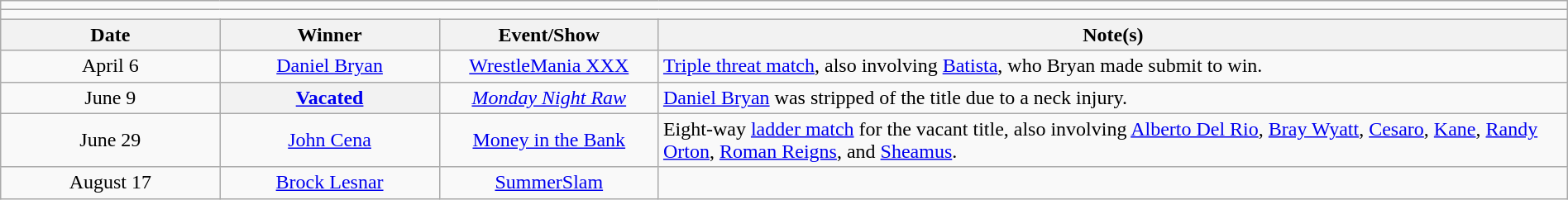<table class="wikitable" style="text-align:center; width:100%;">
<tr>
<td colspan="5"></td>
</tr>
<tr>
<td colspan="5"><strong></strong></td>
</tr>
<tr>
<th width=14%>Date</th>
<th width=14%>Winner</th>
<th width=14%>Event/Show</th>
<th width=58%>Note(s)</th>
</tr>
<tr>
<td>April 6</td>
<td><a href='#'>Daniel Bryan</a></td>
<td><a href='#'>WrestleMania XXX</a></td>
<td align=left><a href='#'>Triple threat match</a>, also involving <a href='#'>Batista</a>, who Bryan made submit to win.</td>
</tr>
<tr>
<td>June 9</td>
<th><a href='#'>Vacated</a></th>
<td><em><a href='#'>Monday Night Raw</a></em></td>
<td align=left><a href='#'>Daniel Bryan</a> was stripped of the title due to a neck injury.</td>
</tr>
<tr>
<td>June 29</td>
<td><a href='#'>John Cena</a></td>
<td><a href='#'>Money in the Bank</a></td>
<td align=left>Eight-way <a href='#'>ladder match</a> for the vacant title, also involving <a href='#'>Alberto Del Rio</a>, <a href='#'>Bray Wyatt</a>, <a href='#'>Cesaro</a>, <a href='#'>Kane</a>, <a href='#'>Randy Orton</a>, <a href='#'>Roman Reigns</a>, and <a href='#'>Sheamus</a>.</td>
</tr>
<tr>
<td>August 17</td>
<td><a href='#'>Brock Lesnar</a></td>
<td><a href='#'>SummerSlam</a></td>
<td></td>
</tr>
</table>
